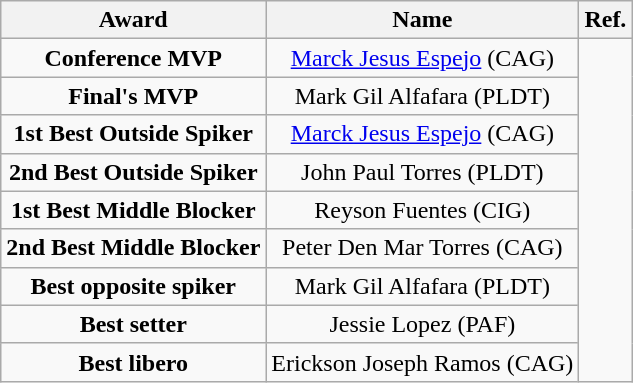<table class="wikitable">
<tr>
<th>Award</th>
<th>Name</th>
<th>Ref.</th>
</tr>
<tr>
<td style="text-align: center;"><strong>Conference MVP</strong></td>
<td style="text-align: center;"><a href='#'>Marck Jesus Espejo</a> (CAG)</td>
<td rowspan=9></td>
</tr>
<tr>
<td style="text-align: center;"><strong>Final's MVP</strong></td>
<td style="text-align: center;">Mark Gil Alfafara (PLDT)</td>
</tr>
<tr>
<td style="text-align: center;"><strong>1st Best Outside Spiker</strong></td>
<td style="text-align: center;"><a href='#'>Marck Jesus Espejo</a> (CAG)</td>
</tr>
<tr>
<td style="text-align: center;"><strong>2nd Best Outside Spiker</strong></td>
<td style="text-align: center;">John Paul Torres (PLDT)</td>
</tr>
<tr>
<td style="text-align: center;"><strong>1st Best Middle Blocker</strong></td>
<td style="text-align: center;">Reyson Fuentes (CIG)</td>
</tr>
<tr>
<td style="text-align: center;"><strong>2nd Best Middle Blocker</strong></td>
<td style="text-align: center;">Peter Den Mar Torres (CAG)</td>
</tr>
<tr>
<td style="text-align: center;"><strong>Best opposite spiker</strong></td>
<td style="text-align: center;">Mark Gil Alfafara (PLDT)</td>
</tr>
<tr>
<td style="text-align: center;"><strong>Best setter</strong></td>
<td style="text-align: center;">Jessie Lopez (PAF)</td>
</tr>
<tr>
<td style="text-align: center;"><strong>Best libero</strong></td>
<td style="text-align: center;">Erickson Joseph Ramos (CAG)</td>
</tr>
</table>
